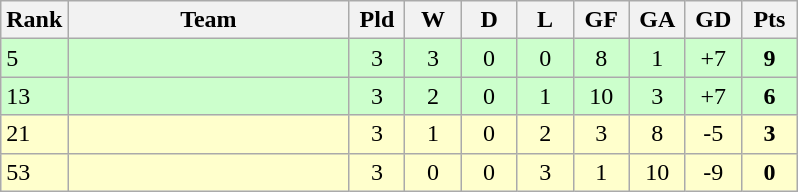<table class=wikitable style="text-align:center">
<tr>
<th width="30">Rank</th>
<th width="180">Team</th>
<th width="30">Pld</th>
<th width="30">W</th>
<th width="30">D</th>
<th width="30">L</th>
<th width="30">GF</th>
<th width="30">GA</th>
<th width="30">GD</th>
<th width="30">Pts</th>
</tr>
<tr bgcolor=ccffcc>
<td align=left>5</td>
<td align=left></td>
<td>3</td>
<td>3</td>
<td>0</td>
<td>0</td>
<td>8</td>
<td>1</td>
<td>+7</td>
<td><strong>9</strong></td>
</tr>
<tr bgcolor=ccffcc>
<td align=left>13</td>
<td align=left></td>
<td>3</td>
<td>2</td>
<td>0</td>
<td>1</td>
<td>10</td>
<td>3</td>
<td>+7</td>
<td><strong>6</strong></td>
</tr>
<tr bgcolor="#ffffcc">
<td align=left>21</td>
<td align=left></td>
<td>3</td>
<td>1</td>
<td>0</td>
<td>2</td>
<td>3</td>
<td>8</td>
<td>-5</td>
<td><strong>3</strong></td>
</tr>
<tr bgcolor="#ffffcc">
<td align=left>53</td>
<td align=left></td>
<td>3</td>
<td>0</td>
<td>0</td>
<td>3</td>
<td>1</td>
<td>10</td>
<td>-9</td>
<td><strong>0</strong></td>
</tr>
</table>
